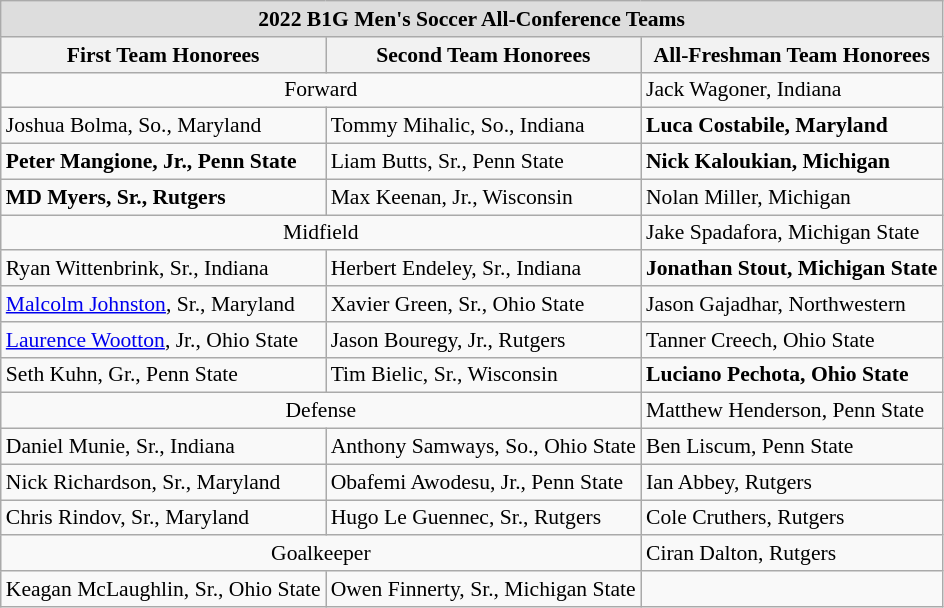<table class="wikitable" style="white-space:nowrap; font-size:90%;">
<tr>
<td colspan="3" style="text-align:center; background:#ddd;"><strong>2022 B1G Men's Soccer All-Conference Teams</strong></td>
</tr>
<tr>
<th>First Team Honorees</th>
<th>Second Team Honorees</th>
<th>All-Freshman Team Honorees</th>
</tr>
<tr>
<td align="center" colspan="2">Forward</td>
<td>Jack Wagoner, Indiana</td>
</tr>
<tr>
<td>Joshua Bolma, So., Maryland</td>
<td>Tommy Mihalic, So., Indiana</td>
<td><strong>Luca Costabile, Maryland</strong></td>
</tr>
<tr>
<td><strong>Peter Mangione, Jr., Penn State</strong></td>
<td>Liam Butts, Sr., Penn State</td>
<td><strong>Nick Kaloukian, Michigan</strong></td>
</tr>
<tr>
<td><strong>MD Myers, Sr., Rutgers</strong></td>
<td>Max Keenan, Jr., Wisconsin</td>
<td>Nolan Miller, Michigan</td>
</tr>
<tr>
<td align="center" colspan="2">Midfield</td>
<td>Jake Spadafora, Michigan State</td>
</tr>
<tr>
<td>Ryan Wittenbrink, Sr., Indiana</td>
<td>Herbert Endeley, Sr., Indiana</td>
<td><strong>Jonathan Stout, Michigan State</strong></td>
</tr>
<tr>
<td><a href='#'>Malcolm Johnston</a>, Sr., Maryland</td>
<td>Xavier Green, Sr., Ohio State</td>
<td>Jason Gajadhar, Northwestern</td>
</tr>
<tr>
<td><a href='#'>Laurence Wootton</a>, Jr., Ohio State</td>
<td>Jason Bouregy, Jr., Rutgers</td>
<td>Tanner Creech, Ohio State</td>
</tr>
<tr>
<td>Seth Kuhn, Gr., Penn State</td>
<td>Tim Bielic, Sr., Wisconsin</td>
<td><strong>Luciano Pechota, Ohio State</strong></td>
</tr>
<tr>
<td align="center" colspan="2">Defense</td>
<td>Matthew Henderson, Penn State</td>
</tr>
<tr>
<td>Daniel Munie, Sr., Indiana</td>
<td>Anthony Samways, So., Ohio State</td>
<td>Ben Liscum, Penn State</td>
</tr>
<tr>
<td>Nick Richardson, Sr., Maryland</td>
<td>Obafemi Awodesu, Jr., Penn State</td>
<td>Ian Abbey, Rutgers</td>
</tr>
<tr>
<td>Chris Rindov, Sr., Maryland</td>
<td>Hugo Le Guennec, Sr., Rutgers</td>
<td>Cole Cruthers, Rutgers</td>
</tr>
<tr>
<td align="center" colspan="2">Goalkeeper</td>
<td>Ciran Dalton, Rutgers</td>
</tr>
<tr>
<td>Keagan McLaughlin, Sr., Ohio State</td>
<td>Owen Finnerty, Sr., Michigan State</td>
<td></td>
</tr>
</table>
